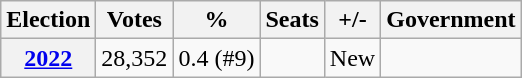<table class="wikitable" style="text-align:right;">
<tr>
<th>Election</th>
<th>Votes</th>
<th>%</th>
<th>Seats</th>
<th>+/-</th>
<th>Government</th>
</tr>
<tr>
<th><a href='#'>2022</a></th>
<td>28,352</td>
<td>0.4 (#9)</td>
<td></td>
<td>New</td>
<td></td>
</tr>
</table>
